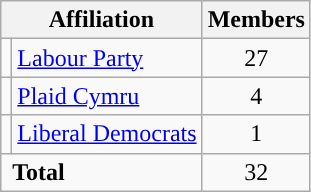<table class="wikitable">
<tr>
<th colspan="2">Affiliation</th>
<th>Members</th>
</tr>
<tr>
<td style="color:inherit;background:"></td>
<td><a href='#'>Labour Party</a></td>
<td style="text-align:center;">27</td>
</tr>
<tr>
<td style="color:inherit;background:"></td>
<td><a href='#'>Plaid Cymru</a></td>
<td style="text-align:center;">4</td>
</tr>
<tr>
<td style="color:inherit;background:"></td>
<td><a href='#'>Liberal Democrats</a></td>
<td style="text-align:center;">1</td>
</tr>
<tr>
<td colspan="2" rowspan="1"> <strong>Total</strong></td>
<td align="center">32</td>
</tr>
</table>
